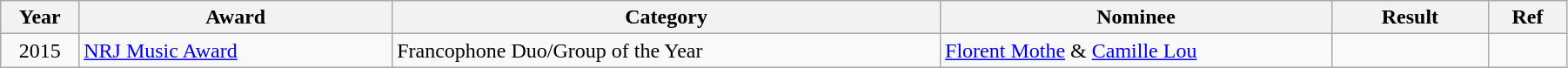<table class="wikitable" style="width:95%;">
<tr valign="bottom">
<th style="width:5%;">Year</th>
<th style="width:20%;">Award</th>
<th style="width:35%;">Category</th>
<th style="width:25%;">Nominee</th>
<th style="width:10%;">Result</th>
<th style="width:5%;">Ref</th>
</tr>
<tr>
<td style="text-align:center;">2015</td>
<td><a href='#'>NRJ Music Award</a></td>
<td>Francophone Duo/Group of the Year</td>
<td><a href='#'>Florent Mothe</a> & <a href='#'>Camille Lou</a></td>
<td></td>
<td style="text-align:center;"></td>
</tr>
</table>
